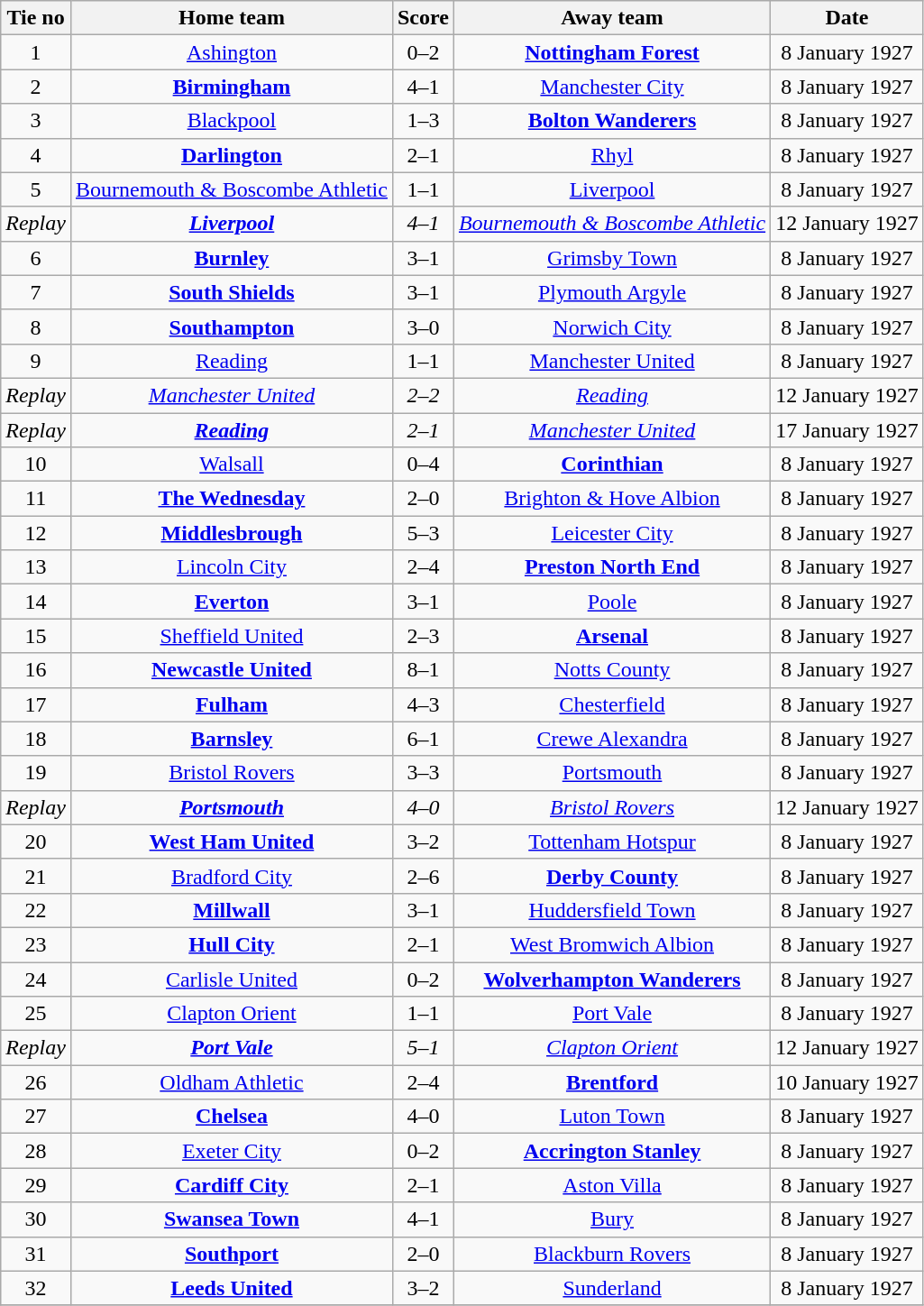<table class="wikitable" style="text-align: center">
<tr>
<th>Tie no</th>
<th>Home team</th>
<th>Score</th>
<th>Away team</th>
<th>Date</th>
</tr>
<tr>
<td>1</td>
<td><a href='#'>Ashington</a></td>
<td>0–2</td>
<td><strong><a href='#'>Nottingham Forest</a></strong></td>
<td>8 January 1927</td>
</tr>
<tr>
<td>2</td>
<td><strong><a href='#'>Birmingham</a></strong></td>
<td>4–1</td>
<td><a href='#'>Manchester City</a></td>
<td>8 January 1927</td>
</tr>
<tr>
<td>3</td>
<td><a href='#'>Blackpool</a></td>
<td>1–3</td>
<td><strong><a href='#'>Bolton Wanderers</a></strong></td>
<td>8 January 1927</td>
</tr>
<tr>
<td>4</td>
<td><strong><a href='#'>Darlington</a></strong></td>
<td>2–1</td>
<td><a href='#'>Rhyl</a></td>
<td>8 January 1927</td>
</tr>
<tr>
<td>5</td>
<td><a href='#'>Bournemouth & Boscombe Athletic</a></td>
<td>1–1</td>
<td><a href='#'>Liverpool</a></td>
<td>8 January 1927</td>
</tr>
<tr>
<td><em>Replay</em></td>
<td><strong><em><a href='#'>Liverpool</a></em></strong></td>
<td><em>4–1</em></td>
<td><em><a href='#'>Bournemouth & Boscombe Athletic</a></em></td>
<td>12 January 1927</td>
</tr>
<tr>
<td>6</td>
<td><strong><a href='#'>Burnley</a></strong></td>
<td>3–1</td>
<td><a href='#'>Grimsby Town</a></td>
<td>8 January 1927</td>
</tr>
<tr>
<td>7</td>
<td><strong><a href='#'>South Shields</a></strong></td>
<td>3–1</td>
<td><a href='#'>Plymouth Argyle</a></td>
<td>8 January 1927</td>
</tr>
<tr>
<td>8</td>
<td><strong><a href='#'>Southampton</a></strong></td>
<td>3–0</td>
<td><a href='#'>Norwich City</a></td>
<td>8 January 1927</td>
</tr>
<tr>
<td>9</td>
<td><a href='#'>Reading</a></td>
<td>1–1</td>
<td><a href='#'>Manchester United</a></td>
<td>8 January 1927</td>
</tr>
<tr>
<td><em>Replay</em></td>
<td><em><a href='#'>Manchester United</a></em></td>
<td><em>2–2</em></td>
<td><em><a href='#'>Reading</a></em></td>
<td>12 January 1927</td>
</tr>
<tr>
<td><em>Replay</em></td>
<td><strong><em><a href='#'>Reading</a></em></strong></td>
<td><em>2–1</em></td>
<td><em><a href='#'>Manchester United</a></em></td>
<td>17 January 1927</td>
</tr>
<tr>
<td>10</td>
<td><a href='#'>Walsall</a></td>
<td>0–4</td>
<td><strong><a href='#'>Corinthian</a></strong></td>
<td>8 January 1927</td>
</tr>
<tr>
<td>11</td>
<td><strong><a href='#'>The Wednesday</a></strong></td>
<td>2–0</td>
<td><a href='#'>Brighton & Hove Albion</a></td>
<td>8 January 1927</td>
</tr>
<tr>
<td>12</td>
<td><strong><a href='#'>Middlesbrough</a></strong></td>
<td>5–3</td>
<td><a href='#'>Leicester City</a></td>
<td>8 January 1927</td>
</tr>
<tr>
<td>13</td>
<td><a href='#'>Lincoln City</a></td>
<td>2–4</td>
<td><strong><a href='#'>Preston North End</a></strong></td>
<td>8 January 1927</td>
</tr>
<tr>
<td>14</td>
<td><strong><a href='#'>Everton</a></strong></td>
<td>3–1</td>
<td><a href='#'>Poole</a></td>
<td>8 January 1927</td>
</tr>
<tr>
<td>15</td>
<td><a href='#'>Sheffield United</a></td>
<td>2–3</td>
<td><strong><a href='#'>Arsenal</a></strong></td>
<td>8 January 1927</td>
</tr>
<tr>
<td>16</td>
<td><strong><a href='#'>Newcastle United</a></strong></td>
<td>8–1</td>
<td><a href='#'>Notts County</a></td>
<td>8 January 1927</td>
</tr>
<tr>
<td>17</td>
<td><strong><a href='#'>Fulham</a></strong></td>
<td>4–3</td>
<td><a href='#'>Chesterfield</a></td>
<td>8 January 1927</td>
</tr>
<tr>
<td>18</td>
<td><strong><a href='#'>Barnsley</a></strong></td>
<td>6–1</td>
<td><a href='#'>Crewe Alexandra</a></td>
<td>8 January 1927</td>
</tr>
<tr>
<td>19</td>
<td><a href='#'>Bristol Rovers</a></td>
<td>3–3</td>
<td><a href='#'>Portsmouth</a></td>
<td>8 January 1927</td>
</tr>
<tr>
<td><em>Replay</em></td>
<td><strong><em><a href='#'>Portsmouth</a></em></strong></td>
<td><em>4–0</em></td>
<td><em><a href='#'>Bristol Rovers</a></em></td>
<td>12 January 1927</td>
</tr>
<tr>
<td>20</td>
<td><strong><a href='#'>West Ham United</a></strong></td>
<td>3–2</td>
<td><a href='#'>Tottenham Hotspur</a></td>
<td>8 January 1927</td>
</tr>
<tr>
<td>21</td>
<td><a href='#'>Bradford City</a></td>
<td>2–6</td>
<td><strong><a href='#'>Derby County</a></strong></td>
<td>8 January 1927</td>
</tr>
<tr>
<td>22</td>
<td><strong><a href='#'>Millwall</a></strong></td>
<td>3–1</td>
<td><a href='#'>Huddersfield Town</a></td>
<td>8 January 1927</td>
</tr>
<tr>
<td>23</td>
<td><strong><a href='#'>Hull City</a></strong></td>
<td>2–1</td>
<td><a href='#'>West Bromwich Albion</a></td>
<td>8 January 1927</td>
</tr>
<tr>
<td>24</td>
<td><a href='#'>Carlisle United</a></td>
<td>0–2</td>
<td><strong><a href='#'>Wolverhampton Wanderers</a></strong></td>
<td>8 January 1927</td>
</tr>
<tr>
<td>25</td>
<td><a href='#'>Clapton Orient</a></td>
<td>1–1</td>
<td><a href='#'>Port Vale</a></td>
<td>8 January 1927</td>
</tr>
<tr>
<td><em>Replay</em></td>
<td><strong><em><a href='#'>Port Vale</a></em></strong></td>
<td><em>5–1</em></td>
<td><em><a href='#'>Clapton Orient</a></em></td>
<td>12 January 1927</td>
</tr>
<tr>
<td>26</td>
<td><a href='#'>Oldham Athletic</a></td>
<td>2–4</td>
<td><strong><a href='#'>Brentford</a></strong></td>
<td>10 January 1927</td>
</tr>
<tr>
<td>27</td>
<td><strong><a href='#'>Chelsea</a></strong></td>
<td>4–0</td>
<td><a href='#'>Luton Town</a></td>
<td>8 January 1927</td>
</tr>
<tr>
<td>28</td>
<td><a href='#'>Exeter City</a></td>
<td>0–2</td>
<td><strong><a href='#'>Accrington Stanley</a></strong></td>
<td>8 January 1927</td>
</tr>
<tr>
<td>29</td>
<td><strong><a href='#'>Cardiff City</a></strong></td>
<td>2–1</td>
<td><a href='#'>Aston Villa</a></td>
<td>8 January 1927</td>
</tr>
<tr>
<td>30</td>
<td><strong><a href='#'>Swansea Town</a></strong></td>
<td>4–1</td>
<td><a href='#'>Bury</a></td>
<td>8 January 1927</td>
</tr>
<tr>
<td>31</td>
<td><strong><a href='#'>Southport</a></strong></td>
<td>2–0</td>
<td><a href='#'>Blackburn Rovers</a></td>
<td>8 January 1927</td>
</tr>
<tr>
<td>32</td>
<td><strong><a href='#'>Leeds United</a></strong></td>
<td>3–2</td>
<td><a href='#'>Sunderland</a></td>
<td>8 January 1927</td>
</tr>
<tr>
</tr>
</table>
